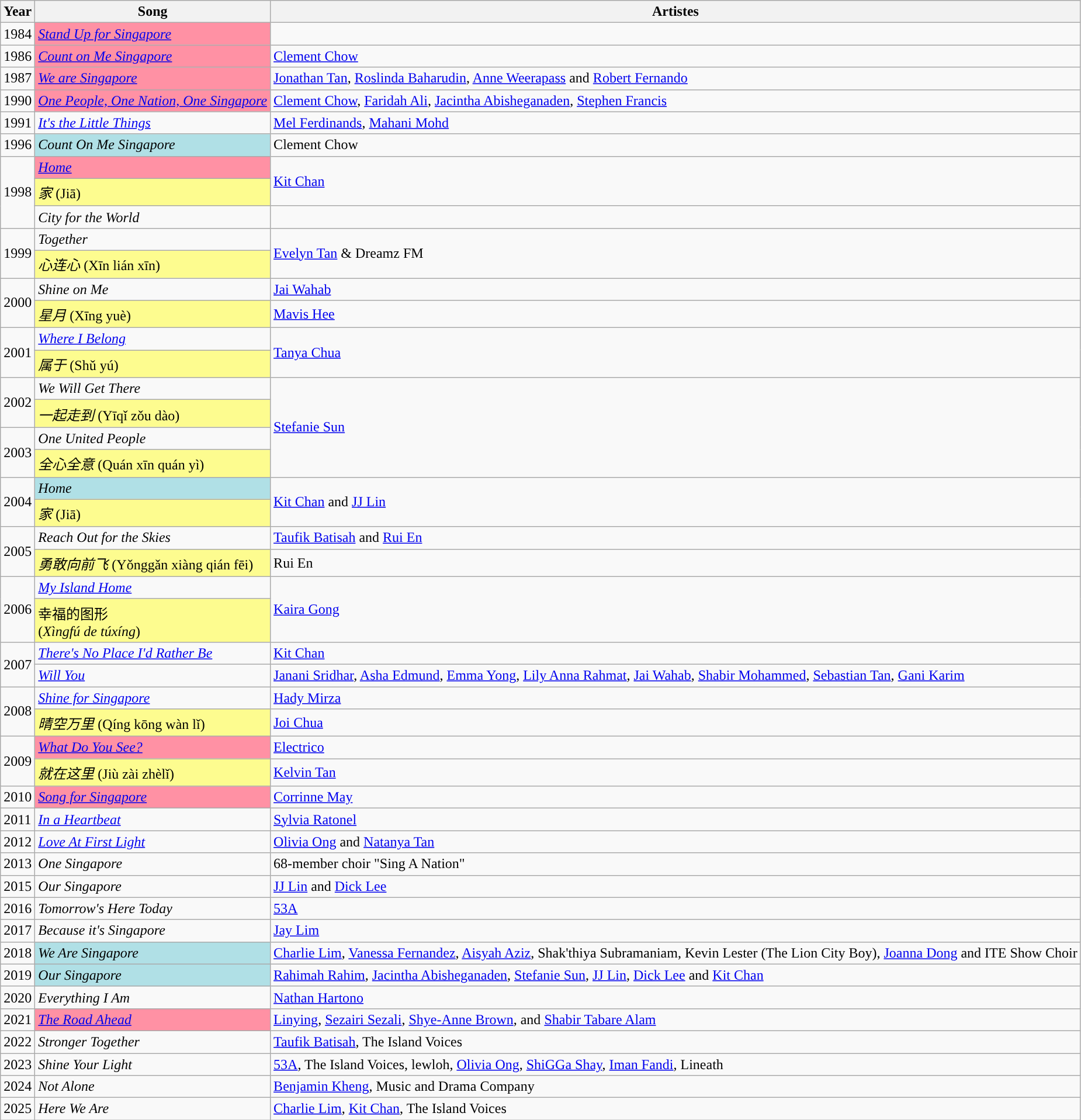<table class="wikitable">
<tr>
<th>Year</th>
<th>Song</th>
<th>Artistes</th>
</tr>
<tr>
<td>1984</td>
<td style="background:#FF91A4;"><em><a href='#'>Stand Up for Singapore</a></em></td>
<td></td>
</tr>
<tr>
<td>1986</td>
<td style="background:#FF91A4;"><a href='#'><em>Count on Me Singapore</em></a></td>
<td><a href='#'>Clement Chow</a></td>
</tr>
<tr>
<td>1987</td>
<td style="background:#FF91A4;"><em><a href='#'>We are Singapore</a></em></td>
<td><a href='#'>Jonathan Tan</a>, <a href='#'>Roslinda Baharudin</a>, <a href='#'>Anne Weerapass</a> and <a href='#'>Robert Fernando</a></td>
</tr>
<tr>
<td>1990</td>
<td style="background:#FF91A4;"><em><a href='#'>One People, One Nation, One Singapore</a></em></td>
<td><a href='#'>Clement Chow</a>, <a href='#'>Faridah Ali</a>, <a href='#'>Jacintha Abisheganaden</a>, <a href='#'>Stephen Francis</a></td>
</tr>
<tr>
<td>1991</td>
<td><em><a href='#'>It's the Little Things</a></em></td>
<td><a href='#'>Mel Ferdinands</a>, <a href='#'>Mahani Mohd</a></td>
</tr>
<tr>
<td>1996</td>
<td style="background:#B0E0E6;"><em>Count On Me Singapore</em></td>
<td>Clement Chow</td>
</tr>
<tr>
<td rowspan="3">1998</td>
<td style="background:#FF91A4;"><a href='#'><em>Home</em></a></td>
<td rowspan="2"><a href='#'>Kit Chan</a></td>
</tr>
<tr>
<td style="background:#FDFC8F;"><em>家</em> (Jiā)</td>
</tr>
<tr>
<td><em>City for the World</em></td>
<td></td>
</tr>
<tr>
<td rowspan="2">1999</td>
<td><em>Together</em></td>
<td rowspan="2"><a href='#'>Evelyn Tan</a> & Dreamz FM</td>
</tr>
<tr>
<td style="background:#FDFC8F;"><em>心连心</em> (Xīn lián xīn)</td>
</tr>
<tr>
<td rowspan="2">2000</td>
<td><em>Shine on Me</em></td>
<td><a href='#'>Jai Wahab</a></td>
</tr>
<tr>
<td style="background:#FDFC8F;"><em>星月</em> (Xīng yuè)</td>
<td><a href='#'>Mavis Hee</a></td>
</tr>
<tr>
<td rowspan="2">2001</td>
<td><a href='#'><em>Where I Belong</em></a></td>
<td rowspan="2"><a href='#'>Tanya Chua</a></td>
</tr>
<tr>
<td style="background:#FDFC8F;"><em>属于</em> (Shǔ yú)</td>
</tr>
<tr>
<td rowspan=2>2002</td>
<td><em>We Will Get There</em></td>
<td rowspan=4><a href='#'>Stefanie Sun</a></td>
</tr>
<tr>
<td style="background:#FDFC8F;"><em>一起走到</em> (Yīqǐ zǒu dào)</td>
</tr>
<tr>
<td rowspan=2>2003</td>
<td><em>One United People</em></td>
</tr>
<tr>
<td style="background:#FDFC8F;"><em>全心全意</em> (Quán xīn quán yì)</td>
</tr>
<tr>
<td rowspan=2>2004</td>
<td style="background:#B0E0E6;"><em>Home</em></td>
<td rowspan=2><a href='#'>Kit Chan</a> and <a href='#'>JJ Lin</a></td>
</tr>
<tr>
<td style="background:#FDFC8F;"><em>家</em> (Jiā)</td>
</tr>
<tr>
<td rowspan=2>2005</td>
<td><em>Reach Out for the Skies</em></td>
<td><a href='#'>Taufik Batisah</a> and <a href='#'>Rui En</a></td>
</tr>
<tr>
<td style="background:#FDFC8F;"><em>勇敢向前飞</em> (Yǒnggǎn xiàng qián fēi)</td>
<td>Rui En</td>
</tr>
<tr>
<td rowspan=2>2006</td>
<td><a href='#'><em>My Island Home</em></a></td>
<td rowspan=2><a href='#'>Kaira Gong</a></td>
</tr>
<tr>
<td style="background:#FDFC8F;">幸福的图形<br>(<em>Xìngfú de túxíng</em>)</td>
</tr>
<tr>
<td rowspan="2">2007</td>
<td><em><a href='#'>There's No Place I'd Rather Be</a></em></td>
<td><a href='#'>Kit Chan</a></td>
</tr>
<tr>
<td><em><a href='#'>Will You</a></em></td>
<td><a href='#'>Janani Sridhar</a>, <a href='#'>Asha Edmund</a>, <a href='#'>Emma Yong</a>, <a href='#'>Lily Anna Rahmat</a>, <a href='#'>Jai Wahab</a>, <a href='#'>Shabir Mohammed</a>, <a href='#'>Sebastian Tan</a>, <a href='#'>Gani Karim</a></td>
</tr>
<tr>
<td rowspan=2>2008</td>
<td><em><a href='#'>Shine for Singapore</a></em></td>
<td><a href='#'>Hady Mirza</a></td>
</tr>
<tr>
<td style="background:#FDFC8F;"><em>晴空万里</em> (Qíng kōng wàn lǐ)</td>
<td><a href='#'>Joi Chua</a></td>
</tr>
<tr>
<td rowspan=2>2009</td>
<td style="background:#FF91A4;"><a href='#'><em>What Do You See?</em></a></td>
<td><a href='#'>Electrico</a></td>
</tr>
<tr>
<td style="background:#FDFC8F;"><em>就在这里</em> (Jiù zài zhèlǐ)</td>
<td><a href='#'>Kelvin Tan</a></td>
</tr>
<tr>
<td>2010</td>
<td style="background:#FF91A4;"><em><a href='#'>Song for Singapore</a></em></td>
<td><a href='#'>Corrinne May</a></td>
</tr>
<tr>
<td>2011</td>
<td><em><a href='#'>In a Heartbeat</a></em></td>
<td><a href='#'>Sylvia Ratonel</a></td>
</tr>
<tr>
<td>2012</td>
<td><em><a href='#'>Love At First Light</a></em></td>
<td><a href='#'>Olivia Ong</a> and <a href='#'>Natanya Tan</a></td>
</tr>
<tr>
<td>2013</td>
<td><em>One Singapore</em></td>
<td>68-member choir "Sing A Nation"</td>
</tr>
<tr>
<td>2015</td>
<td><em>Our Singapore</em></td>
<td><a href='#'>JJ Lin</a> and <a href='#'>Dick Lee</a></td>
</tr>
<tr>
<td>2016</td>
<td><em>Tomorrow's Here Today</em></td>
<td><a href='#'>53A</a></td>
</tr>
<tr>
<td>2017</td>
<td><em>Because it's Singapore</em></td>
<td><a href='#'>Jay Lim</a></td>
</tr>
<tr>
<td>2018</td>
<td style="background:#B0E0E6;"><em>We Are Singapore</em></td>
<td><a href='#'>Charlie Lim</a>, <a href='#'>Vanessa Fernandez</a>, <a href='#'>Aisyah Aziz</a>, Shak'thiya Subramaniam, Kevin Lester (The Lion City Boy), <a href='#'>Joanna Dong</a> and ITE Show Choir</td>
</tr>
<tr>
<td>2019</td>
<td style="background:#B0E0E6;"><em>Our Singapore</em></td>
<td><a href='#'>Rahimah Rahim</a>, <a href='#'>Jacintha Abisheganaden</a>, <a href='#'>Stefanie Sun</a>, <a href='#'>JJ Lin</a>, <a href='#'>Dick Lee</a> and <a href='#'>Kit Chan</a></td>
</tr>
<tr>
<td>2020</td>
<td><em>Everything I Am</em></td>
<td><a href='#'>Nathan Hartono</a></td>
</tr>
<tr>
<td>2021</td>
<td style="background:#FF91A4;"><em><a href='#'>The Road Ahead</a></em></td>
<td><a href='#'>Linying</a>, <a href='#'>Sezairi Sezali</a>, <a href='#'>Shye-Anne Brown</a>, and <a href='#'>Shabir Tabare Alam</a></td>
</tr>
<tr>
<td>2022</td>
<td><em>Stronger Together</em></td>
<td><a href='#'>Taufik Batisah</a>, The Island Voices</td>
</tr>
<tr>
<td>2023</td>
<td><em>Shine Your Light</em></td>
<td><a href='#'>53A</a>, The Island Voices, lewloh, <a href='#'>Olivia Ong</a>, <a href='#'>ShiGGa Shay</a>, <a href='#'>Iman Fandi</a>, Lineath</td>
</tr>
<tr>
<td>2024</td>
<td><em>Not Alone</em></td>
<td><a href='#'>Benjamin Kheng</a>, Music and Drama Company</td>
</tr>
<tr>
<td>2025</td>
<td><em>Here We Are</em></td>
<td><a href='#'>Charlie Lim</a>, <a href='#'>Kit Chan</a>, The Island Voices</td>
</tr>
</table>
